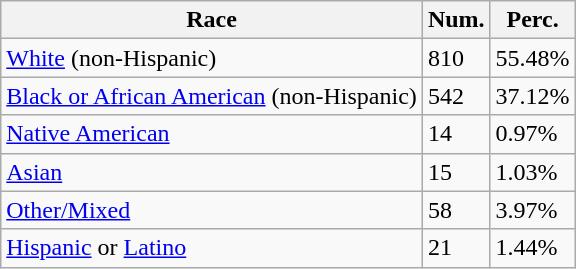<table class="wikitable">
<tr>
<th>Race</th>
<th>Num.</th>
<th>Perc.</th>
</tr>
<tr>
<td><a href='#'>White</a> (non-Hispanic)</td>
<td>810</td>
<td>55.48%</td>
</tr>
<tr>
<td><a href='#'>Black or African American</a> (non-Hispanic)</td>
<td>542</td>
<td>37.12%</td>
</tr>
<tr>
<td><a href='#'>Native American</a></td>
<td>14</td>
<td>0.97%</td>
</tr>
<tr>
<td><a href='#'>Asian</a></td>
<td>15</td>
<td>1.03%</td>
</tr>
<tr>
<td><a href='#'>Other/Mixed</a></td>
<td>58</td>
<td>3.97%</td>
</tr>
<tr>
<td><a href='#'>Hispanic</a> or <a href='#'>Latino</a></td>
<td>21</td>
<td>1.44%</td>
</tr>
</table>
